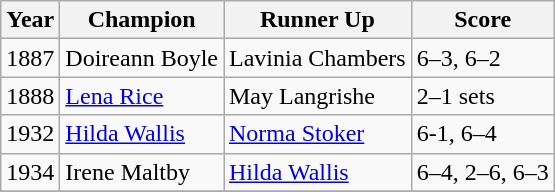<table class="wikitable sortable">
<tr>
<th>Year</th>
<th>Champion</th>
<th>Runner Up</th>
<th>Score</th>
</tr>
<tr>
<td>1887</td>
<td> Doireann Boyle</td>
<td> Lavinia Chambers</td>
<td>6–3, 6–2</td>
</tr>
<tr>
<td>1888</td>
<td> <a href='#'>Lena Rice</a></td>
<td> May Langrishe</td>
<td>2–1 sets</td>
</tr>
<tr>
<td>1932</td>
<td> <a href='#'>Hilda Wallis</a></td>
<td> <a href='#'>Norma Stoker</a></td>
<td>6-1, 6–4</td>
</tr>
<tr>
<td>1934</td>
<td> Irene Maltby</td>
<td> <a href='#'>Hilda Wallis</a></td>
<td>6–4, 2–6, 6–3</td>
</tr>
<tr>
</tr>
</table>
